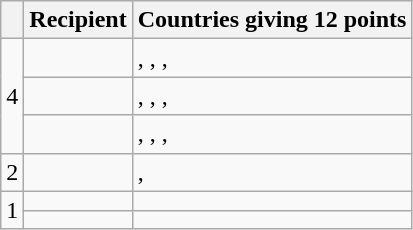<table class="wikitable plainrowheaders">
<tr>
<th scope="col"></th>
<th scope="col">Recipient</th>
<th scope="col">Countries giving 12 points</th>
</tr>
<tr>
<td rowspan="3">4</td>
<td></td>
<td>, , , </td>
</tr>
<tr>
<td></td>
<td>, , , </td>
</tr>
<tr>
<td></td>
<td>, , , </td>
</tr>
<tr>
<td>2</td>
<td></td>
<td>, </td>
</tr>
<tr>
<td rowspan="2">1</td>
<td></td>
<td></td>
</tr>
<tr>
<td></td>
<td></td>
</tr>
</table>
